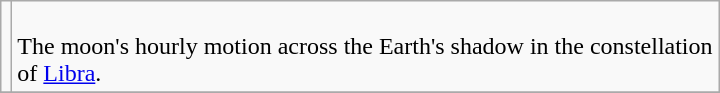<table class=wikitable width=480>
<tr>
<td></td>
<td><br>The moon's hourly motion across the Earth's shadow in the constellation of <a href='#'>Libra</a>.</td>
</tr>
<tr>
</tr>
</table>
